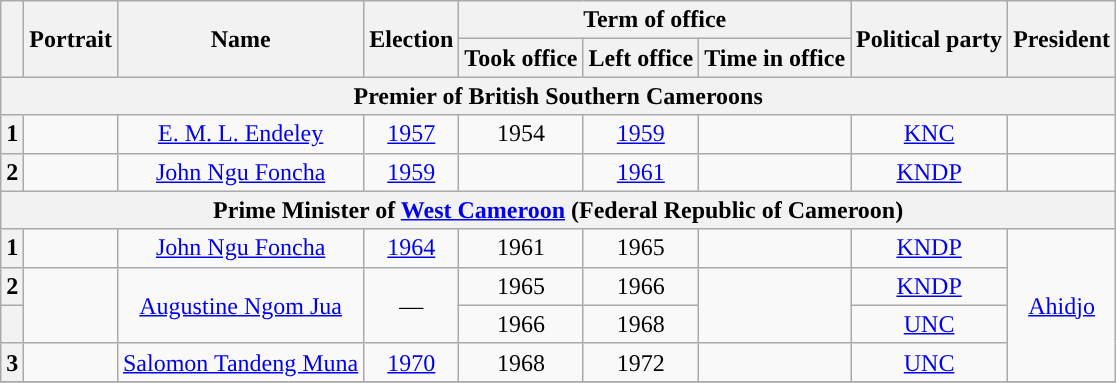<table class="wikitable" style="text-align:center">
<tr>
<th rowspan="2"></th>
<th rowspan="2">Portrait</th>
<th rowspan="2">Name<br></th>
<th rowspan="2"><strong>Election</strong></th>
<th colspan="3">Term of office</th>
<th rowspan="2">Political party</th>
<th rowspan="2">President</th>
</tr>
<tr>
<th>Took office</th>
<th>Left office</th>
<th>Time in office</th>
</tr>
<tr>
<th colspan="9">Premier of British Southern Cameroons</th>
</tr>
<tr>
<th style="background:">1</th>
<td></td>
<td><a href='#'>E. M. L. Endeley</a><br></td>
<td><a href='#'>1957</a></td>
<td> 1954</td>
<td> <a href='#'>1959</a></td>
<td></td>
<td><a href='#'>KNC</a></td>
<td></td>
</tr>
<tr>
<th style="background:">2</th>
<td></td>
<td><a href='#'>John Ngu Foncha</a><br></td>
<td><a href='#'>1959</a></td>
<td></td>
<td> <a href='#'>1961</a></td>
<td></td>
<td><a href='#'>KNDP</a></td>
<td></td>
</tr>
<tr>
<th colspan="9">Prime Minister of <a href='#'>West Cameroon</a> (Federal Republic of Cameroon)</th>
</tr>
<tr>
<th style="background:">1</th>
<td></td>
<td><a href='#'>John Ngu Foncha</a><br></td>
<td><a href='#'>1964</a></td>
<td> 1961</td>
<td> 1965</td>
<td></td>
<td><a href='#'>KNDP</a></td>
<td rowspan=4><a href='#'>Ahidjo</a></td>
</tr>
<tr>
<th style="background:">2</th>
<td rowspan=2></td>
<td rowspan=2><a href='#'>Augustine Ngom Jua</a><br></td>
<td rowspan="2">—</td>
<td> 1965</td>
<td> 1966</td>
<td rowspan=2></td>
<td><a href='#'>KNDP</a></td>
</tr>
<tr>
<th style="background:"></th>
<td> 1966</td>
<td> 1968</td>
<td><a href='#'>UNC</a></td>
</tr>
<tr>
<th style="background:">3</th>
<td></td>
<td><a href='#'>Salomon Tandeng Muna</a><br></td>
<td><a href='#'>1970</a></td>
<td> 1968</td>
<td> 1972</td>
<td></td>
<td><a href='#'>UNC</a></td>
</tr>
<tr>
</tr>
</table>
